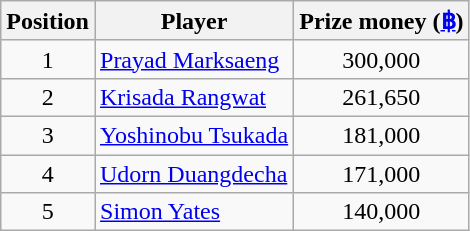<table class=wikitable>
<tr>
<th>Position</th>
<th>Player</th>
<th>Prize money (<a href='#'>฿</a>)</th>
</tr>
<tr>
<td align=center>1</td>
<td> <a href='#'>Prayad Marksaeng</a></td>
<td align=center>300,000</td>
</tr>
<tr>
<td align=center>2</td>
<td> <a href='#'>Krisada Rangwat</a></td>
<td align=center>261,650</td>
</tr>
<tr>
<td align=center>3</td>
<td> <a href='#'>Yoshinobu Tsukada</a></td>
<td align=center>181,000</td>
</tr>
<tr>
<td align=center>4</td>
<td> <a href='#'>Udorn Duangdecha</a></td>
<td align=center>171,000</td>
</tr>
<tr>
<td align=center>5</td>
<td> <a href='#'>Simon Yates</a></td>
<td align=center>140,000</td>
</tr>
</table>
